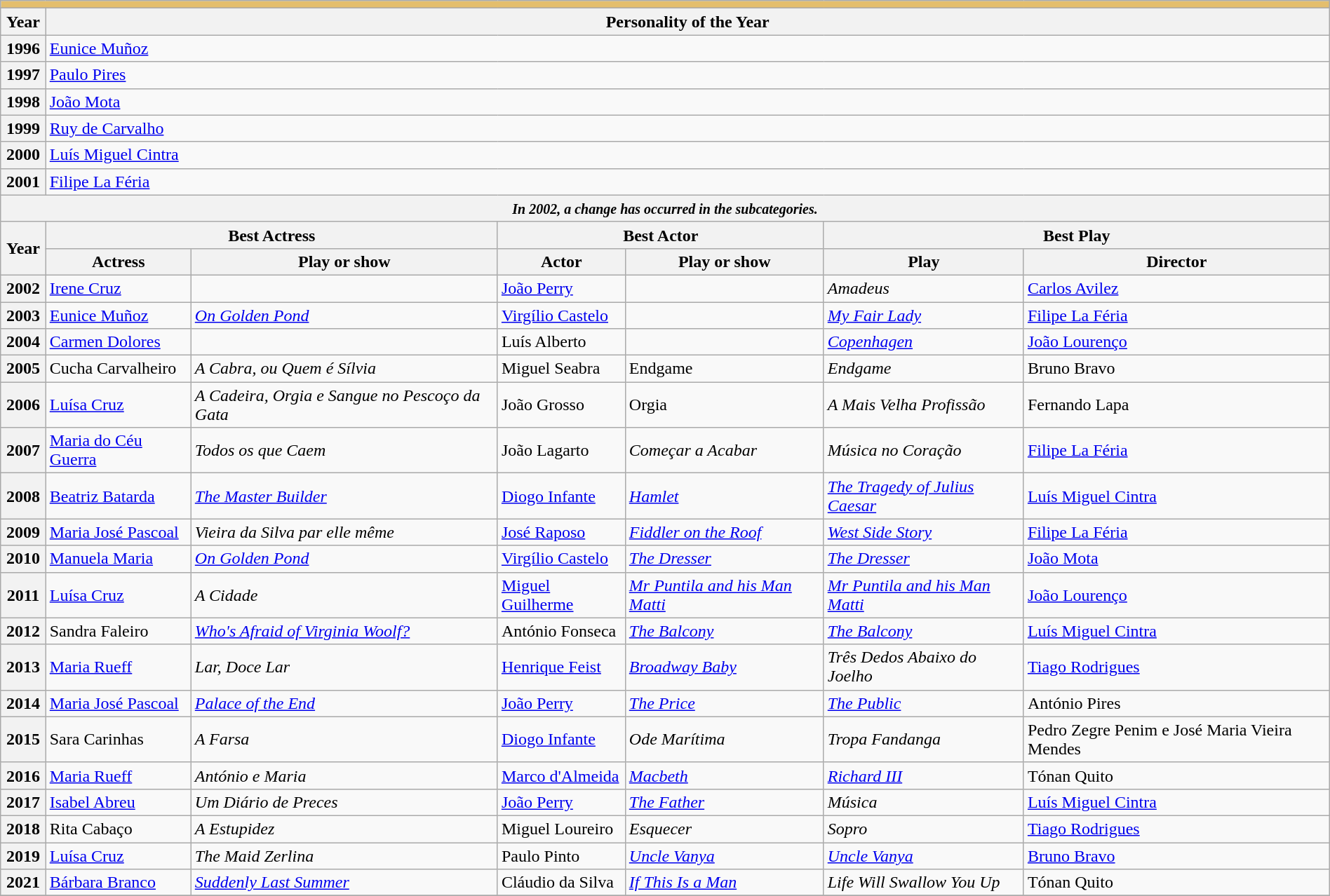<table class="wikitable sortable" width="100%">
<tr>
<td colspan="7" bgcolor="#e4be6d"></td>
</tr>
<tr>
<th colspan="1" style="padding: 0 5px;">Year</th>
<th colspan="6">Personality of the Year</th>
</tr>
<tr>
<th>1996</th>
<td colspan="6"><a href='#'>Eunice Muñoz</a></td>
</tr>
<tr>
<th>1997</th>
<td colspan="6"><a href='#'>Paulo Pires</a></td>
</tr>
<tr>
<th>1998</th>
<td colspan="6"><a href='#'>João Mota</a></td>
</tr>
<tr>
<th>1999</th>
<td colspan="6"><a href='#'>Ruy de Carvalho</a></td>
</tr>
<tr>
<th>2000</th>
<td colspan="6"><a href='#'>Luís Miguel Cintra</a></td>
</tr>
<tr>
<th>2001</th>
<td colspan="6"><a href='#'>Filipe La Féria</a></td>
</tr>
<tr>
<th colspan="7"><em><small>In 2002, a change has occurred in the subcategories.</small></em></th>
</tr>
<tr>
<th rowspan="2">Year</th>
<th colspan="2">Best Actress</th>
<th colspan="2">Best Actor</th>
<th colspan="2">Best Play</th>
</tr>
<tr>
<th>Actress</th>
<th>Play or show</th>
<th>Actor</th>
<th>Play or show</th>
<th>Play</th>
<th>Director</th>
</tr>
<tr>
<th>2002</th>
<td><a href='#'>Irene Cruz</a></td>
<td></td>
<td><a href='#'>João Perry</a></td>
<td></td>
<td><em>Amadeus</em></td>
<td><a href='#'>Carlos Avilez</a></td>
</tr>
<tr>
<th>2003</th>
<td><a href='#'>Eunice Muñoz</a></td>
<td><em><a href='#'>On Golden Pond</a></em></td>
<td><a href='#'>Virgílio Castelo</a></td>
<td></td>
<td><em><a href='#'>My Fair Lady</a></em></td>
<td><a href='#'>Filipe La Féria</a></td>
</tr>
<tr>
<th>2004</th>
<td><a href='#'>Carmen Dolores</a></td>
<td></td>
<td>Luís Alberto</td>
<td></td>
<td><em><a href='#'>Copenhagen</a></em></td>
<td><a href='#'>João Lourenço</a></td>
</tr>
<tr>
<th>2005</th>
<td>Cucha Carvalheiro</td>
<td><em>A Cabra, ou Quem é Sílvia</em></td>
<td>Miguel Seabra</td>
<td>Endgame</td>
<td><em>Endgame</em></td>
<td>Bruno Bravo</td>
</tr>
<tr>
<th>2006</th>
<td><a href='#'>Luísa Cruz</a></td>
<td><em>A Cadeira, Orgia e Sangue no Pescoço da Gata</em></td>
<td>João Grosso</td>
<td>Orgia</td>
<td><em>A Mais Velha Profissão</em></td>
<td>Fernando Lapa</td>
</tr>
<tr>
<th>2007</th>
<td><a href='#'>Maria do Céu Guerra</a></td>
<td><em>Todos os que Caem</em></td>
<td>João Lagarto</td>
<td><em>Começar a Acabar</em></td>
<td><em>Música no Coração</em></td>
<td><a href='#'>Filipe La Féria</a></td>
</tr>
<tr>
<th>2008</th>
<td><a href='#'>Beatriz Batarda</a></td>
<td><em><a href='#'>The Master Builder</a></em></td>
<td><a href='#'>Diogo Infante</a></td>
<td><em><a href='#'>Hamlet</a></em> </td>
<td><em><a href='#'>The Tragedy of Julius Caesar</a></em></td>
<td><a href='#'>Luís Miguel Cintra</a></td>
</tr>
<tr>
<th>2009</th>
<td><a href='#'>Maria José Pascoal</a></td>
<td><em>Vieira da Silva par elle même</em></td>
<td><a href='#'>José Raposo</a></td>
<td><em><a href='#'>Fiddler on the Roof</a></em></td>
<td><em><a href='#'>West Side Story</a></em></td>
<td><a href='#'>Filipe La Féria</a></td>
</tr>
<tr>
<th>2010</th>
<td><a href='#'>Manuela Maria</a></td>
<td><em><a href='#'>On Golden Pond</a></em></td>
<td><a href='#'>Virgílio Castelo</a></td>
<td><em><a href='#'>The Dresser</a></em></td>
<td><em><a href='#'>The Dresser</a></em></td>
<td><a href='#'>João Mota</a></td>
</tr>
<tr>
<th>2011</th>
<td><a href='#'>Luísa Cruz</a></td>
<td><em>A Cidade</em></td>
<td><a href='#'>Miguel Guilherme</a></td>
<td><em><a href='#'>Mr Puntila and his Man Matti</a></em></td>
<td><em><a href='#'>Mr Puntila and his Man Matti</a></em></td>
<td><a href='#'>João Lourenço</a></td>
</tr>
<tr>
<th>2012</th>
<td>Sandra Faleiro</td>
<td><em><a href='#'>Who's Afraid of Virginia Woolf?</a></em></td>
<td>António Fonseca</td>
<td><em><a href='#'>The Balcony</a></em></td>
<td><em><a href='#'>The Balcony</a></em></td>
<td><a href='#'>Luís Miguel Cintra</a></td>
</tr>
<tr>
<th>2013</th>
<td><a href='#'>Maria Rueff</a></td>
<td><em>Lar, Doce Lar</em></td>
<td><a href='#'>Henrique Feist</a></td>
<td><em><a href='#'>Broadway Baby</a></em></td>
<td><em>Três Dedos Abaixo do Joelho</em></td>
<td><a href='#'>Tiago Rodrigues</a></td>
</tr>
<tr>
<th>2014</th>
<td><a href='#'>Maria José Pascoal</a></td>
<td><em><a href='#'>Palace of the End</a></em></td>
<td><a href='#'>João Perry</a></td>
<td><a href='#'><em>The Price</em></a></td>
<td><a href='#'><em>The Public</em></a></td>
<td>António Pires</td>
</tr>
<tr>
<th>2015</th>
<td>Sara Carinhas</td>
<td><em>A Farsa</em></td>
<td><a href='#'>Diogo Infante</a></td>
<td><em>Ode Marítima</em></td>
<td><em>Tropa Fandanga</em></td>
<td>Pedro Zegre Penim e José Maria Vieira Mendes</td>
</tr>
<tr>
<th>2016</th>
<td><a href='#'>Maria Rueff</a></td>
<td><em>António e Maria</em></td>
<td><a href='#'>Marco d'Almeida</a></td>
<td><em><a href='#'>Macbeth</a></em></td>
<td><em><a href='#'>Richard III</a></em></td>
<td>Tónan Quito</td>
</tr>
<tr>
<th>2017</th>
<td><a href='#'>Isabel Abreu</a></td>
<td><em>Um Diário de Preces</em></td>
<td><a href='#'>João Perry</a></td>
<td><a href='#'><em>The Father</em></a></td>
<td><em>Música</em></td>
<td><a href='#'>Luís Miguel Cintra</a></td>
</tr>
<tr>
<th>2018</th>
<td>Rita Cabaço</td>
<td><em>A Estupidez</em></td>
<td>Miguel Loureiro</td>
<td><em>Esquecer</em></td>
<td><em>Sopro</em></td>
<td><a href='#'>Tiago Rodrigues</a></td>
</tr>
<tr>
<th>2019</th>
<td><a href='#'>Luísa Cruz</a></td>
<td><em>The Maid Zerlina</em></td>
<td>Paulo Pinto</td>
<td><em><a href='#'>Uncle Vanya</a></em></td>
<td><em><a href='#'>Uncle Vanya</a></em></td>
<td><a href='#'>Bruno Bravo</a></td>
</tr>
<tr>
<th>2021</th>
<td><a href='#'>Bárbara Branco</a></td>
<td><em><a href='#'>Suddenly Last Summer</a></em></td>
<td>Cláudio da Silva</td>
<td><em><a href='#'>If This Is a Man</a></em></td>
<td><em>Life Will Swallow You Up</em></td>
<td>Tónan Quito</td>
</tr>
<tr>
</tr>
</table>
